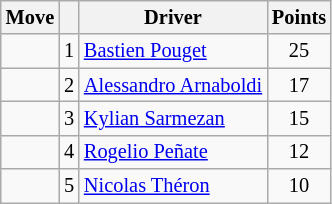<table class="wikitable" style="font-size:85%;">
<tr>
<th>Move</th>
<th></th>
<th>Driver</th>
<th>Points</th>
</tr>
<tr>
<td align="center"></td>
<td align="center">1</td>
<td><a href='#'>Bastien Pouget</a></td>
<td align="center">25</td>
</tr>
<tr>
<td align="center"></td>
<td align="center">2</td>
<td><a href='#'>Alessandro Arnaboldi</a></td>
<td align="center">17</td>
</tr>
<tr>
<td align="center"></td>
<td align="center">3</td>
<td><a href='#'>Kylian Sarmezan</a></td>
<td align="center">15</td>
</tr>
<tr>
<td align="center"></td>
<td align="center">4</td>
<td><a href='#'>Rogelio Peñate</a></td>
<td align="center">12</td>
</tr>
<tr>
<td align="center"></td>
<td align="center">5</td>
<td><a href='#'>Nicolas Théron</a></td>
<td align="center">10</td>
</tr>
</table>
